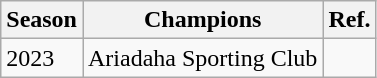<table class = "wikitable sortable">
<tr>
<th>Season</th>
<th>Champions</th>
<th>Ref.</th>
</tr>
<tr>
<td>2023</td>
<td>Ariadaha Sporting Club</td>
<td></td>
</tr>
</table>
